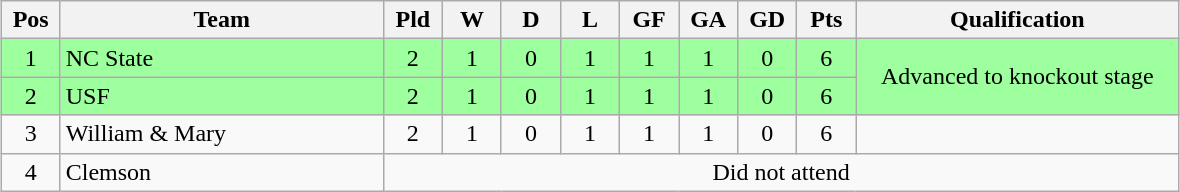<table class="wikitable" style="text-align:center; margin: 1em auto">
<tr>
<th style="width:2em">Pos</th>
<th style="width:13em">Team</th>
<th style="width:2em">Pld</th>
<th style="width:2em">W</th>
<th style="width:2em">D</th>
<th style="width:2em">L</th>
<th style="width:2em">GF</th>
<th style="width:2em">GA</th>
<th style="width:2em">GD</th>
<th style="width:2em">Pts</th>
<th style="width:13em">Qualification</th>
</tr>
<tr bgcolor="#9eff9e">
<td>1</td>
<td style="text-align:left">NC State</td>
<td>2</td>
<td>1</td>
<td>0</td>
<td>1</td>
<td>1</td>
<td>1</td>
<td>0</td>
<td>6</td>
<td rowspan="2">Advanced to knockout stage</td>
</tr>
<tr bgcolor="#9eff9e">
<td>2</td>
<td style="text-align:left">USF</td>
<td>2</td>
<td>1</td>
<td>0</td>
<td>1</td>
<td>1</td>
<td>1</td>
<td>0</td>
<td>6</td>
</tr>
<tr>
<td>3</td>
<td style="text-align:left">William & Mary</td>
<td>2</td>
<td>1</td>
<td>0</td>
<td>1</td>
<td>1</td>
<td>1</td>
<td>0</td>
<td>6</td>
<td></td>
</tr>
<tr>
<td>4</td>
<td style="text-align:left">Clemson</td>
<td colspan="9">Did not attend</td>
</tr>
</table>
